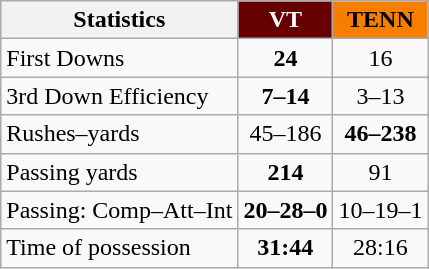<table class="wikitable">
<tr>
<th>Statistics</th>
<th style="background:#660000; color:white">VT</th>
<th style="background:#f77f00; color:black">TENN</th>
</tr>
<tr>
<td>First Downs</td>
<td style="text-align:center;"><strong>24</strong></td>
<td style="text-align:center;">16</td>
</tr>
<tr>
<td>3rd Down Efficiency</td>
<td style="text-align:center;"><strong>7–14</strong></td>
<td style="text-align:center;">3–13</td>
</tr>
<tr>
<td>Rushes–yards</td>
<td style="text-align:center;">45–186</td>
<td style="text-align:center;"><strong>46–238</strong></td>
</tr>
<tr>
<td>Passing yards</td>
<td style="text-align:center;"><strong>214</strong></td>
<td style="text-align:center;">91</td>
</tr>
<tr>
<td>Passing: Comp–Att–Int</td>
<td style="text-align:center;"><strong>20–28–0</strong></td>
<td style="text-align:center;">10–19–1</td>
</tr>
<tr>
<td>Time of possession</td>
<td style="text-align:center;"><strong>31:44</strong></td>
<td style="text-align:center;">28:16</td>
</tr>
</table>
